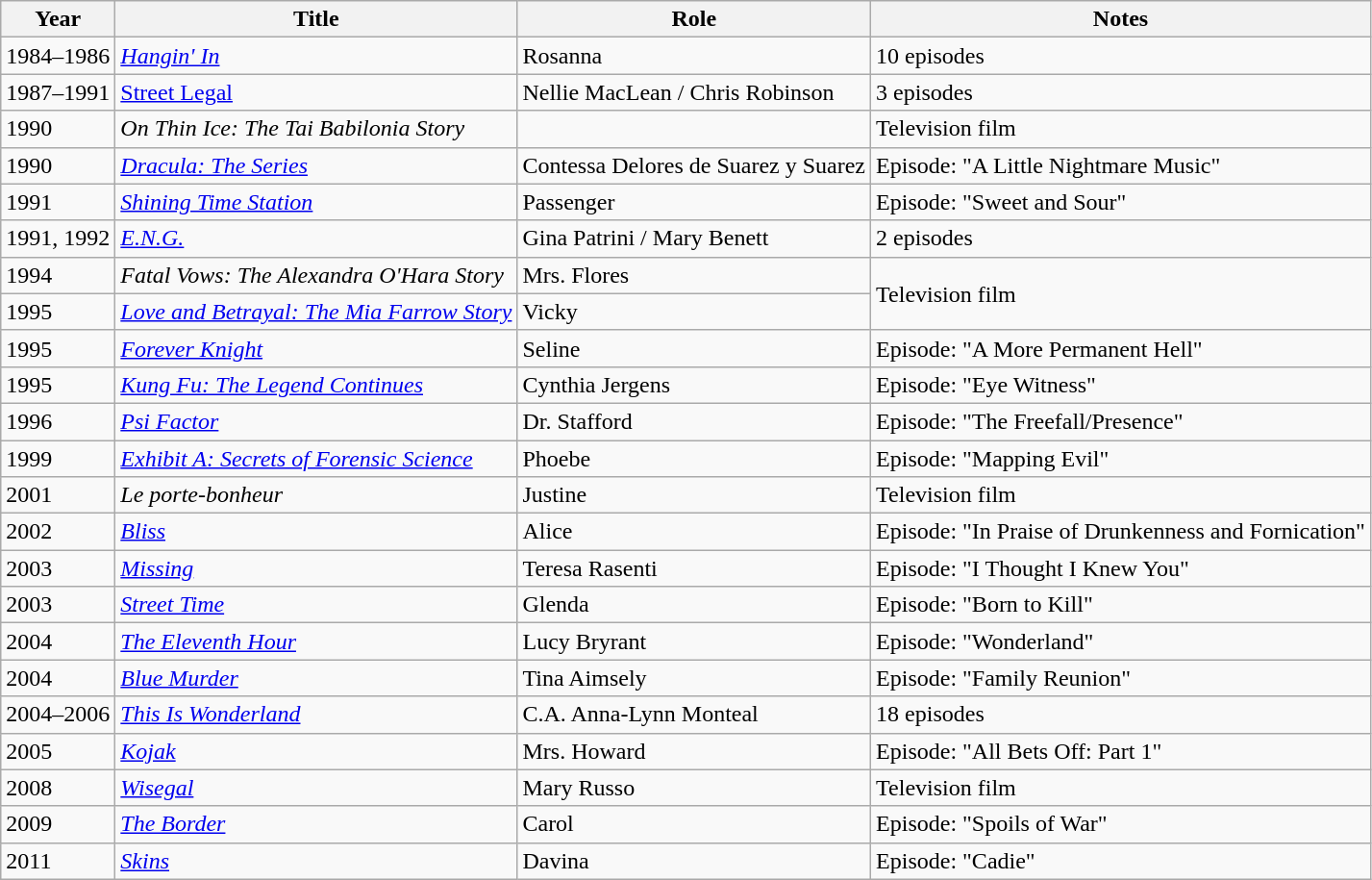<table class="wikitable sortable">
<tr>
<th>Year</th>
<th>Title</th>
<th>Role</th>
<th>Notes</th>
</tr>
<tr>
<td>1984–1986</td>
<td><em><a href='#'>Hangin' In</a></em></td>
<td>Rosanna</td>
<td>10 episodes</td>
</tr>
<tr>
<td>1987–1991</td>
<td><a href='#'>Street Legal</a></td>
<td>Nellie MacLean / Chris Robinson</td>
<td>3 episodes</td>
</tr>
<tr>
<td>1990</td>
<td><em>On Thin Ice: The Tai Babilonia Story</em></td>
<td></td>
<td>Television film</td>
</tr>
<tr>
<td>1990</td>
<td><em><a href='#'>Dracula: The Series</a></em></td>
<td>Contessa Delores de Suarez y Suarez</td>
<td>Episode: "A Little Nightmare Music"</td>
</tr>
<tr>
<td>1991</td>
<td><em><a href='#'>Shining Time Station</a></em></td>
<td>Passenger</td>
<td>Episode: "Sweet and Sour"</td>
</tr>
<tr>
<td>1991, 1992</td>
<td><em><a href='#'>E.N.G.</a></em></td>
<td>Gina Patrini / Mary Benett</td>
<td>2 episodes</td>
</tr>
<tr>
<td>1994</td>
<td><em>Fatal Vows: The Alexandra O'Hara Story</em></td>
<td>Mrs. Flores</td>
<td rowspan="2">Television film</td>
</tr>
<tr>
<td>1995</td>
<td><em><a href='#'>Love and Betrayal: The Mia Farrow Story</a></em></td>
<td>Vicky</td>
</tr>
<tr>
<td>1995</td>
<td><em><a href='#'>Forever Knight</a></em></td>
<td>Seline</td>
<td>Episode: "A More Permanent Hell"</td>
</tr>
<tr>
<td>1995</td>
<td><em><a href='#'>Kung Fu: The Legend Continues</a></em></td>
<td>Cynthia Jergens</td>
<td>Episode: "Eye Witness"</td>
</tr>
<tr>
<td>1996</td>
<td><em><a href='#'>Psi Factor</a></em></td>
<td>Dr. Stafford</td>
<td>Episode: "The Freefall/Presence"</td>
</tr>
<tr>
<td>1999</td>
<td><em><a href='#'>Exhibit A: Secrets of Forensic Science</a></em></td>
<td>Phoebe</td>
<td>Episode: "Mapping Evil"</td>
</tr>
<tr>
<td>2001</td>
<td><em>Le porte-bonheur</em></td>
<td>Justine</td>
<td>Television film</td>
</tr>
<tr>
<td>2002</td>
<td><a href='#'><em>Bliss</em></a></td>
<td>Alice</td>
<td>Episode: "In Praise of Drunkenness and Fornication"</td>
</tr>
<tr>
<td>2003</td>
<td><a href='#'><em>Missing</em></a></td>
<td>Teresa Rasenti</td>
<td>Episode: "I Thought I Knew You"</td>
</tr>
<tr>
<td>2003</td>
<td><em><a href='#'>Street Time</a></em></td>
<td>Glenda</td>
<td>Episode: "Born to Kill"</td>
</tr>
<tr>
<td>2004</td>
<td data-sort-value="Eleventh Hour, The"><a href='#'><em>The Eleventh Hour</em></a></td>
<td>Lucy Bryrant</td>
<td>Episode: "Wonderland"</td>
</tr>
<tr>
<td>2004</td>
<td><a href='#'><em>Blue Murder</em></a></td>
<td>Tina Aimsely</td>
<td>Episode: "Family Reunion"</td>
</tr>
<tr>
<td>2004–2006</td>
<td><em><a href='#'>This Is Wonderland</a></em></td>
<td>C.A. Anna-Lynn Monteal</td>
<td>18 episodes</td>
</tr>
<tr>
<td>2005</td>
<td><em><a href='#'>Kojak</a></em></td>
<td>Mrs. Howard</td>
<td>Episode: "All Bets Off: Part 1"</td>
</tr>
<tr>
<td>2008</td>
<td><em><a href='#'>Wisegal</a></em></td>
<td>Mary Russo</td>
<td>Television film</td>
</tr>
<tr>
<td>2009</td>
<td data-sort-value="Border, The"><a href='#'><em>The Border</em></a></td>
<td>Carol</td>
<td>Episode: "Spoils of War"</td>
</tr>
<tr>
<td>2011</td>
<td><a href='#'><em>Skins</em></a></td>
<td>Davina</td>
<td>Episode: "Cadie"</td>
</tr>
</table>
